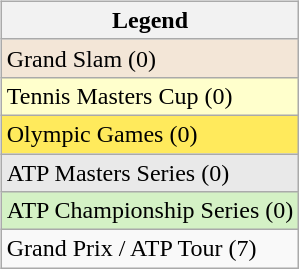<table>
<tr>
<td><br><table class="wikitable sortable mw-collapsible mw-collapsed">
<tr>
<th>Legend</th>
</tr>
<tr bgcolor="#f3e6d7">
<td>Grand Slam (0)</td>
</tr>
<tr bgcolor="ffffcc">
<td>Tennis Masters Cup (0)</td>
</tr>
<tr bgcolor="#ffea5c">
<td>Olympic Games (0)</td>
</tr>
<tr bgcolor="#e9e9e9">
<td>ATP Masters Series (0)</td>
</tr>
<tr bgcolor="#d4f1c5">
<td>ATP Championship Series (0)</td>
</tr>
<tr>
<td>Grand Prix / ATP Tour (7)</td>
</tr>
</table>
</td>
</tr>
</table>
